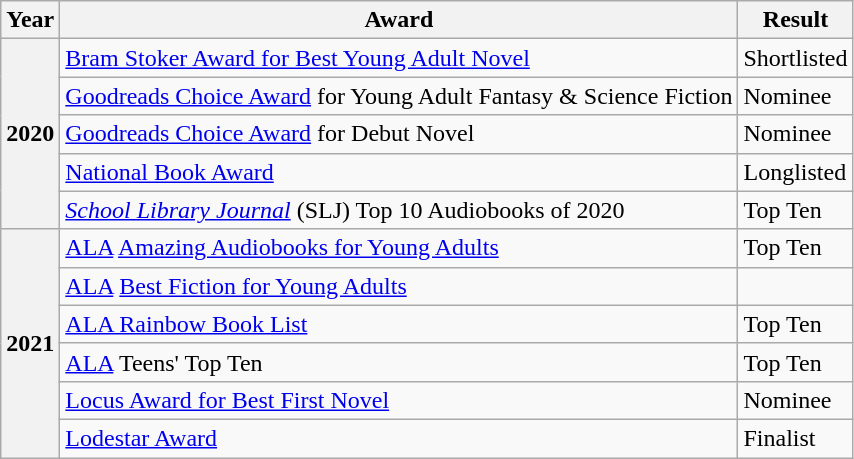<table class="wikitable">
<tr>
<th>Year</th>
<th>Award</th>
<th>Result</th>
</tr>
<tr>
<th rowspan="5">2020</th>
<td><a href='#'>Bram Stoker Award for Best Young Adult Novel</a></td>
<td>Shortlisted</td>
</tr>
<tr>
<td><a href='#'>Goodreads Choice Award</a> for Young Adult Fantasy & Science Fiction</td>
<td>Nominee</td>
</tr>
<tr>
<td><a href='#'>Goodreads Choice Award</a> for Debut Novel </td>
<td>Nominee</td>
</tr>
<tr>
<td><a href='#'>National Book Award</a></td>
<td>Longlisted</td>
</tr>
<tr>
<td><em><a href='#'>School Library Journal</a></em> (SLJ) Top 10 Audiobooks of 2020</td>
<td>Top Ten</td>
</tr>
<tr>
<th rowspan="6">2021</th>
<td><a href='#'>ALA</a> <a href='#'>Amazing Audiobooks for Young Adults</a></td>
<td>Top Ten</td>
</tr>
<tr>
<td><a href='#'>ALA</a> <a href='#'>Best Fiction for Young Adults</a></td>
<td></td>
</tr>
<tr>
<td><a href='#'>ALA Rainbow Book List</a></td>
<td>Top Ten</td>
</tr>
<tr>
<td><a href='#'>ALA</a> Teens' Top Ten</td>
<td>Top Ten</td>
</tr>
<tr>
<td><a href='#'>Locus Award for Best First Novel</a></td>
<td>Nominee</td>
</tr>
<tr>
<td><a href='#'>Lodestar Award</a></td>
<td>Finalist</td>
</tr>
</table>
